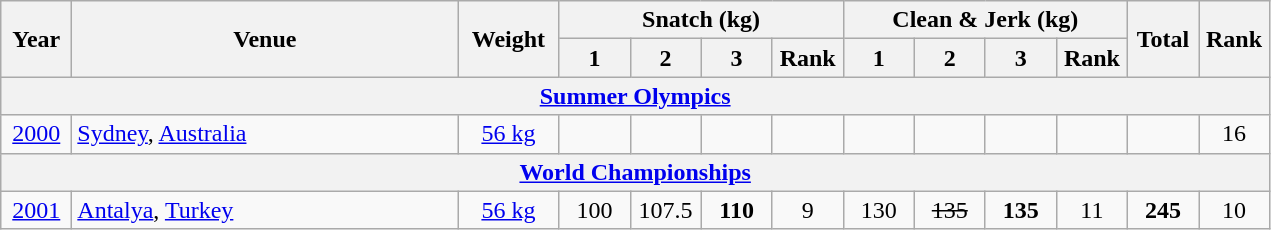<table class="wikitable" style="text-align:center;">
<tr>
<th rowspan=2 width=40>Year</th>
<th rowspan=2 width=250>Venue</th>
<th rowspan=2 width=60>Weight</th>
<th colspan=4>Snatch (kg)</th>
<th colspan=4>Clean & Jerk (kg)</th>
<th rowspan=2 width=40>Total</th>
<th rowspan=2 width=40>Rank</th>
</tr>
<tr>
<th width=40>1</th>
<th width=40>2</th>
<th width=40>3</th>
<th width=40>Rank</th>
<th width=40>1</th>
<th width=40>2</th>
<th width=40>3</th>
<th width=40>Rank</th>
</tr>
<tr>
<th colspan=13><a href='#'>Summer Olympics</a></th>
</tr>
<tr>
<td><a href='#'>2000</a></td>
<td align=left> <a href='#'>Sydney</a>, <a href='#'>Australia</a></td>
<td><a href='#'>56 kg</a></td>
<td></td>
<td></td>
<td></td>
<td></td>
<td></td>
<td></td>
<td></td>
<td></td>
<td></td>
<td>16</td>
</tr>
<tr>
<th colspan=13><a href='#'>World Championships</a></th>
</tr>
<tr>
<td><a href='#'>2001</a></td>
<td align=left> <a href='#'>Antalya</a>, <a href='#'>Turkey</a></td>
<td><a href='#'>56 kg</a></td>
<td>100</td>
<td>107.5</td>
<td><strong>110</strong></td>
<td>9</td>
<td>130</td>
<td><s>135 </s></td>
<td><strong>135</strong></td>
<td>11</td>
<td><strong>245</strong></td>
<td>10</td>
</tr>
</table>
